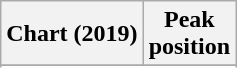<table class="wikitable sortable plainrowheaders" style="text-align:center;">
<tr>
<th>Chart (2019)</th>
<th>Peak<br>position</th>
</tr>
<tr>
</tr>
<tr>
</tr>
</table>
